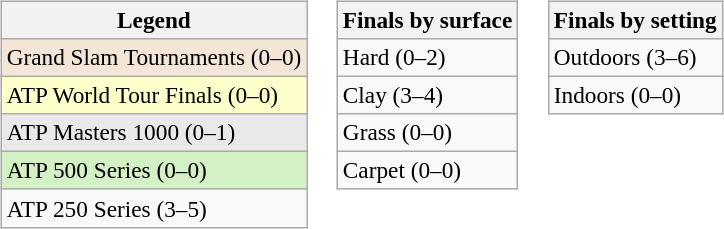<table>
<tr valign=top>
<td><br><table class=wikitable style=font-size:97%>
<tr>
<th>Legend</th>
</tr>
<tr style="background:#f3e6d7;">
<td>Grand Slam Tournaments (0–0)</td>
</tr>
<tr style="background:#ffc;">
<td>ATP World Tour Finals (0–0)</td>
</tr>
<tr style="background:#e9e9e9;">
<td>ATP Masters 1000 (0–1)</td>
</tr>
<tr style="background:#d4f1c5;">
<td>ATP 500 Series (0–0)</td>
</tr>
<tr>
<td>ATP 250 Series (3–5)</td>
</tr>
</table>
</td>
<td><br><table class=wikitable style=font-size:97%>
<tr>
<th>Finals by surface</th>
</tr>
<tr>
<td>Hard (0–2)</td>
</tr>
<tr>
<td>Clay (3–4)</td>
</tr>
<tr>
<td>Grass (0–0)</td>
</tr>
<tr>
<td>Carpet (0–0)</td>
</tr>
</table>
</td>
<td><br><table class=wikitable style=font-size:97%>
<tr>
<th>Finals by setting</th>
</tr>
<tr>
<td>Outdoors (3–6)</td>
</tr>
<tr>
<td>Indoors (0–0)</td>
</tr>
</table>
</td>
</tr>
</table>
